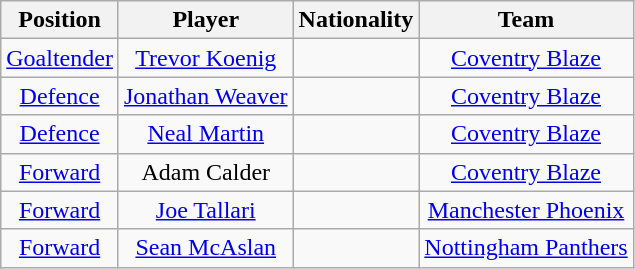<table class="wikitable">
<tr>
<th>Position</th>
<th>Player</th>
<th>Nationality</th>
<th>Team</th>
</tr>
<tr align="center">
<td><a href='#'>Goaltender</a></td>
<td><a href='#'>Trevor Koenig</a></td>
<td></td>
<td><a href='#'>Coventry Blaze</a></td>
</tr>
<tr align="center">
<td><a href='#'>Defence</a></td>
<td><a href='#'>Jonathan Weaver</a></td>
<td></td>
<td><a href='#'>Coventry Blaze</a></td>
</tr>
<tr align="center">
<td><a href='#'>Defence</a></td>
<td><a href='#'>Neal Martin</a></td>
<td></td>
<td><a href='#'>Coventry Blaze</a></td>
</tr>
<tr align="center">
<td><a href='#'>Forward</a></td>
<td>Adam Calder</td>
<td></td>
<td><a href='#'>Coventry Blaze</a></td>
</tr>
<tr align="center">
<td><a href='#'>Forward</a></td>
<td><a href='#'>Joe Tallari</a></td>
<td></td>
<td><a href='#'>Manchester Phoenix</a></td>
</tr>
<tr align="center">
<td><a href='#'>Forward</a></td>
<td><a href='#'>Sean McAslan</a></td>
<td></td>
<td><a href='#'>Nottingham Panthers</a></td>
</tr>
</table>
